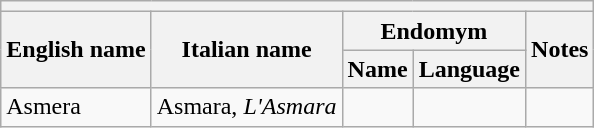<table class="wikitable sortable">
<tr>
<th colspan="5"></th>
</tr>
<tr>
<th rowspan="2">English name</th>
<th rowspan="2">Italian name</th>
<th colspan="2">Endomym</th>
<th rowspan="2">Notes</th>
</tr>
<tr>
<th>Name</th>
<th>Language</th>
</tr>
<tr>
<td>Asmera</td>
<td>Asmara, <em>L'Asmara</em></td>
<td></td>
<td></td>
<td></td>
</tr>
</table>
